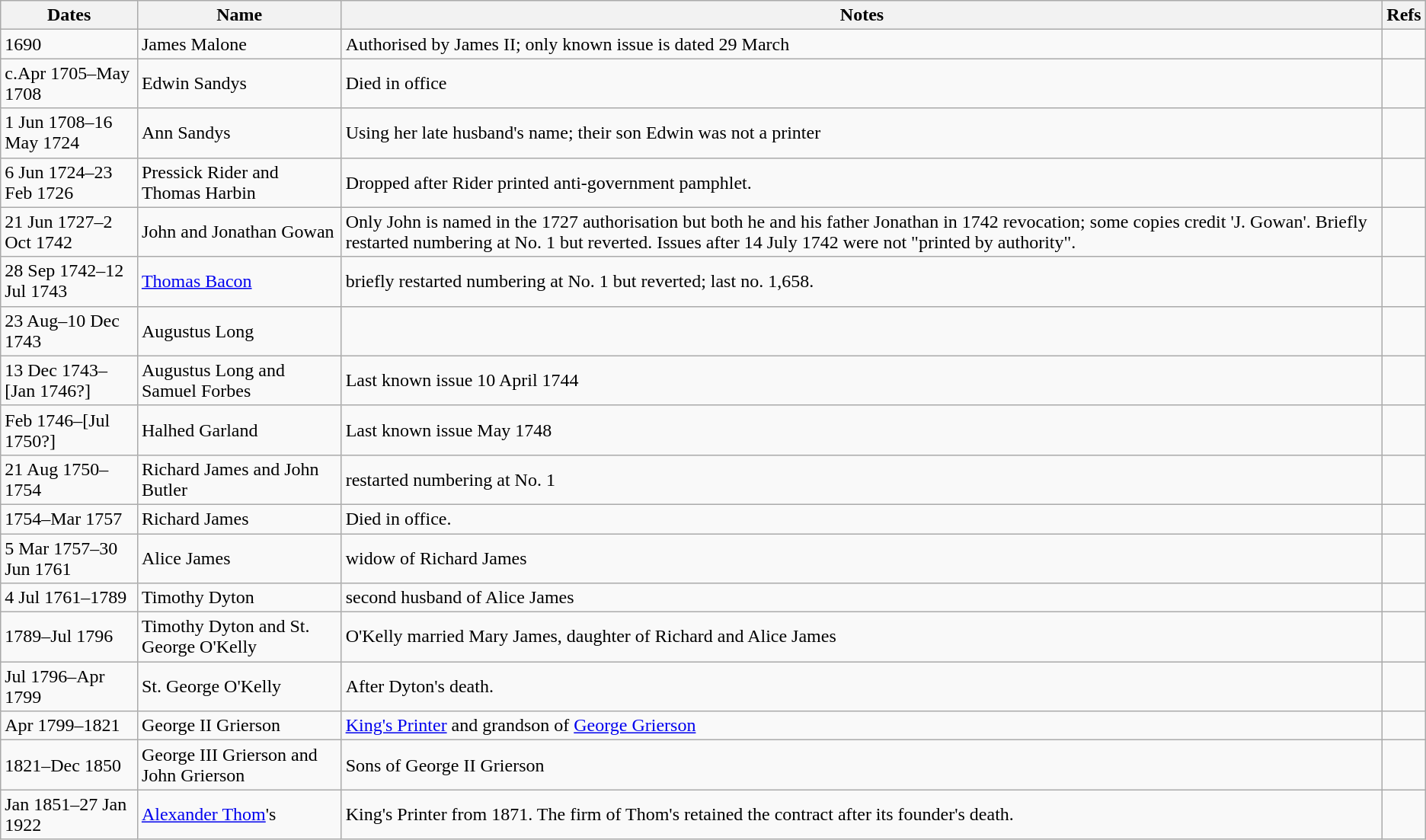<table class="wikitable">
<tr>
<th>Dates</th>
<th>Name</th>
<th>Notes</th>
<th>Refs</th>
</tr>
<tr>
<td>1690</td>
<td>James Malone</td>
<td>Authorised by James II; only known issue is dated 29 March</td>
<td></td>
</tr>
<tr>
<td>c.Apr 1705–May 1708</td>
<td>Edwin Sandys</td>
<td>Died in office</td>
<td></td>
</tr>
<tr>
<td>1 Jun 1708–16 May 1724</td>
<td>Ann Sandys</td>
<td>Using her late husband's name; their son Edwin was not a printer</td>
<td></td>
</tr>
<tr>
<td>6 Jun 1724–23 Feb 1726</td>
<td>Pressick Rider and Thomas Harbin</td>
<td>Dropped after Rider printed anti-government pamphlet.</td>
<td></td>
</tr>
<tr>
<td>21 Jun 1727–2 Oct 1742</td>
<td>John and Jonathan Gowan</td>
<td>Only John is named in the 1727 authorisation but both he and his father Jonathan in 1742 revocation; some copies credit 'J. Gowan'. Briefly restarted numbering at No. 1 but reverted. Issues after 14 July 1742 were not "printed by authority".</td>
<td></td>
</tr>
<tr>
<td>28 Sep 1742–12 Jul 1743</td>
<td><a href='#'>Thomas Bacon</a></td>
<td>briefly restarted numbering at No. 1 but reverted; last no. 1,658.</td>
<td></td>
</tr>
<tr>
<td>23 Aug–10 Dec 1743</td>
<td>Augustus  Long</td>
<td></td>
<td></td>
</tr>
<tr>
<td>13 Dec 1743–[Jan 1746?]</td>
<td>Augustus Long and Samuel Forbes</td>
<td>Last known issue 10 April 1744</td>
<td></td>
</tr>
<tr>
<td>Feb 1746–[Jul 1750?]</td>
<td>Halhed Garland</td>
<td>Last known issue May 1748</td>
<td></td>
</tr>
<tr>
<td>21 Aug 1750–1754</td>
<td>Richard James and John Butler</td>
<td>restarted numbering at No. 1</td>
<td></td>
</tr>
<tr>
<td>1754–Mar 1757</td>
<td>Richard James</td>
<td>Died in office.</td>
<td></td>
</tr>
<tr>
<td>5 Mar 1757–30 Jun 1761</td>
<td>Alice James</td>
<td>widow of Richard James</td>
<td></td>
</tr>
<tr>
<td>4 Jul 1761–1789</td>
<td>Timothy Dyton</td>
<td>second husband of Alice James</td>
<td></td>
</tr>
<tr>
<td>1789–Jul 1796</td>
<td>Timothy Dyton and St. George O'Kelly</td>
<td>O'Kelly married Mary James, daughter of Richard and Alice James</td>
<td></td>
</tr>
<tr>
<td>Jul 1796–Apr 1799</td>
<td>St. George O'Kelly</td>
<td>After Dyton's death.</td>
<td></td>
</tr>
<tr>
<td>Apr 1799–1821</td>
<td>George II Grierson</td>
<td><a href='#'>King's Printer</a> and grandson of <a href='#'>George Grierson</a></td>
<td></td>
</tr>
<tr>
<td>1821–Dec 1850</td>
<td>George III Grierson and John Grierson</td>
<td>Sons of George II Grierson</td>
<td></td>
</tr>
<tr>
<td>Jan 1851–27 Jan 1922</td>
<td><a href='#'>Alexander Thom</a>'s</td>
<td>King's Printer from 1871. The firm of Thom's retained the contract after its founder's death.</td>
<td></td>
</tr>
</table>
